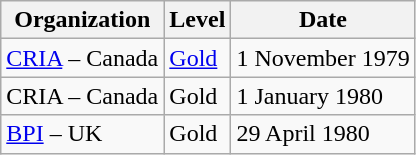<table class="wikitable">
<tr>
<th align="left">Organization</th>
<th align="left">Level</th>
<th align="left">Date</th>
</tr>
<tr>
<td align="left"><a href='#'>CRIA</a> – Canada</td>
<td align="left"><a href='#'>Gold</a></td>
<td align="left">1 November 1979</td>
</tr>
<tr>
<td align="left">CRIA – Canada</td>
<td align="left">Gold</td>
<td align="left">1 January 1980</td>
</tr>
<tr>
<td align="left"><a href='#'>BPI</a> – UK</td>
<td align="left">Gold</td>
<td align="left">29 April 1980</td>
</tr>
</table>
